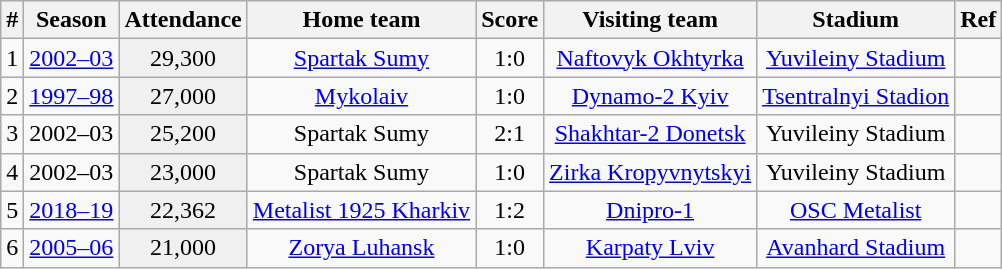<table class="wikitable" style="text-align:center">
<tr>
<th>#</th>
<th>Season</th>
<th>Attendance</th>
<th>Home team</th>
<th>Score</th>
<th>Visiting team</th>
<th>Stadium</th>
<th>Ref</th>
</tr>
<tr>
<td>1</td>
<td><a href='#'>2002–03</a></td>
<td bgcolor=#F0F0F0>29,300</td>
<td><a href='#'>Spartak Sumy</a></td>
<td>1:0</td>
<td><a href='#'>Naftovyk Okhtyrka</a></td>
<td><a href='#'>Yuvileiny Stadium</a></td>
<td></td>
</tr>
<tr>
<td>2</td>
<td><a href='#'>1997–98</a></td>
<td bgcolor=#F0F0F0>27,000</td>
<td><a href='#'>Mykolaiv</a></td>
<td>1:0</td>
<td><a href='#'>Dynamo-2 Kyiv</a></td>
<td><a href='#'>Tsentralnyi Stadion</a></td>
<td></td>
</tr>
<tr>
<td>3</td>
<td>2002–03</td>
<td bgcolor=#F0F0F0>25,200</td>
<td>Spartak Sumy</td>
<td>2:1</td>
<td><a href='#'>Shakhtar-2 Donetsk</a></td>
<td>Yuvileiny Stadium</td>
<td></td>
</tr>
<tr>
<td>4</td>
<td>2002–03</td>
<td bgcolor=#F0F0F0>23,000</td>
<td>Spartak Sumy</td>
<td>1:0</td>
<td><a href='#'>Zirka Kropyvnytskyi</a></td>
<td>Yuvileiny Stadium</td>
<td></td>
</tr>
<tr>
<td>5</td>
<td><a href='#'>2018–19</a></td>
<td bgcolor=#F0F0F0>22,362</td>
<td><a href='#'>Metalist 1925 Kharkiv</a></td>
<td>1:2</td>
<td><a href='#'>Dnipro-1</a></td>
<td><a href='#'>OSC Metalist</a></td>
<td></td>
</tr>
<tr>
<td>6</td>
<td><a href='#'>2005–06</a></td>
<td bgcolor=#F0F0F0>21,000</td>
<td><a href='#'>Zorya Luhansk</a></td>
<td>1:0</td>
<td><a href='#'>Karpaty Lviv</a></td>
<td><a href='#'>Avanhard Stadium</a></td>
<td></td>
</tr>
</table>
